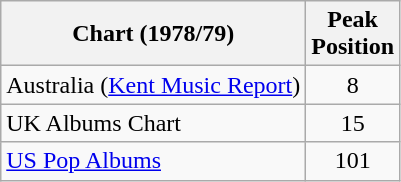<table class="wikitable">
<tr>
<th>Chart (1978/79)</th>
<th>Peak<br> Position</th>
</tr>
<tr>
<td>Australia (<a href='#'>Kent Music Report</a>)</td>
<td style="text-align:center;">8</td>
</tr>
<tr>
<td>UK Albums Chart</td>
<td align="center">15</td>
</tr>
<tr>
<td><a href='#'>US Pop Albums</a></td>
<td align="center">101</td>
</tr>
</table>
